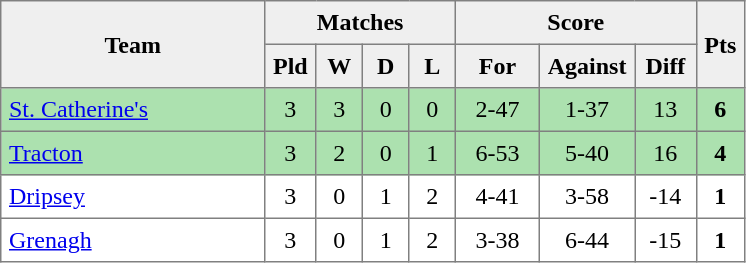<table style=border-collapse:collapse border=1 cellspacing=0 cellpadding=5>
<tr align=center bgcolor=#efefef>
<th rowspan=2 width=165>Team</th>
<th colspan=4>Matches</th>
<th colspan=3>Score</th>
<th rowspan=2width=20>Pts</th>
</tr>
<tr align=center bgcolor=#efefef>
<th width=20>Pld</th>
<th width=20>W</th>
<th width=20>D</th>
<th width=20>L</th>
<th width=45>For</th>
<th width=45>Against</th>
<th width=30>Diff</th>
</tr>
<tr align="center" style="background:#ACE1AF;">
<td style="text-align:left;"><a href='#'>St. Catherine's</a></td>
<td>3</td>
<td>3</td>
<td>0</td>
<td>0</td>
<td>2-47</td>
<td>1-37</td>
<td>13</td>
<td><strong>6</strong></td>
</tr>
<tr align="center" style="background:#ACE1AF;">
<td style="text-align:left;"><a href='#'>Tracton</a></td>
<td>3</td>
<td>2</td>
<td>0</td>
<td>1</td>
<td>6-53</td>
<td>5-40</td>
<td>16</td>
<td><strong>4</strong></td>
</tr>
<tr align=center>
<td style="text-align:left;"><a href='#'>Dripsey</a></td>
<td>3</td>
<td>0</td>
<td>1</td>
<td>2</td>
<td>4-41</td>
<td>3-58</td>
<td>-14</td>
<td><strong>1</strong></td>
</tr>
<tr align=center>
<td style="text-align:left;"><a href='#'>Grenagh</a></td>
<td>3</td>
<td>0</td>
<td>1</td>
<td>2</td>
<td>3-38</td>
<td>6-44</td>
<td>-15</td>
<td><strong>1</strong></td>
</tr>
</table>
